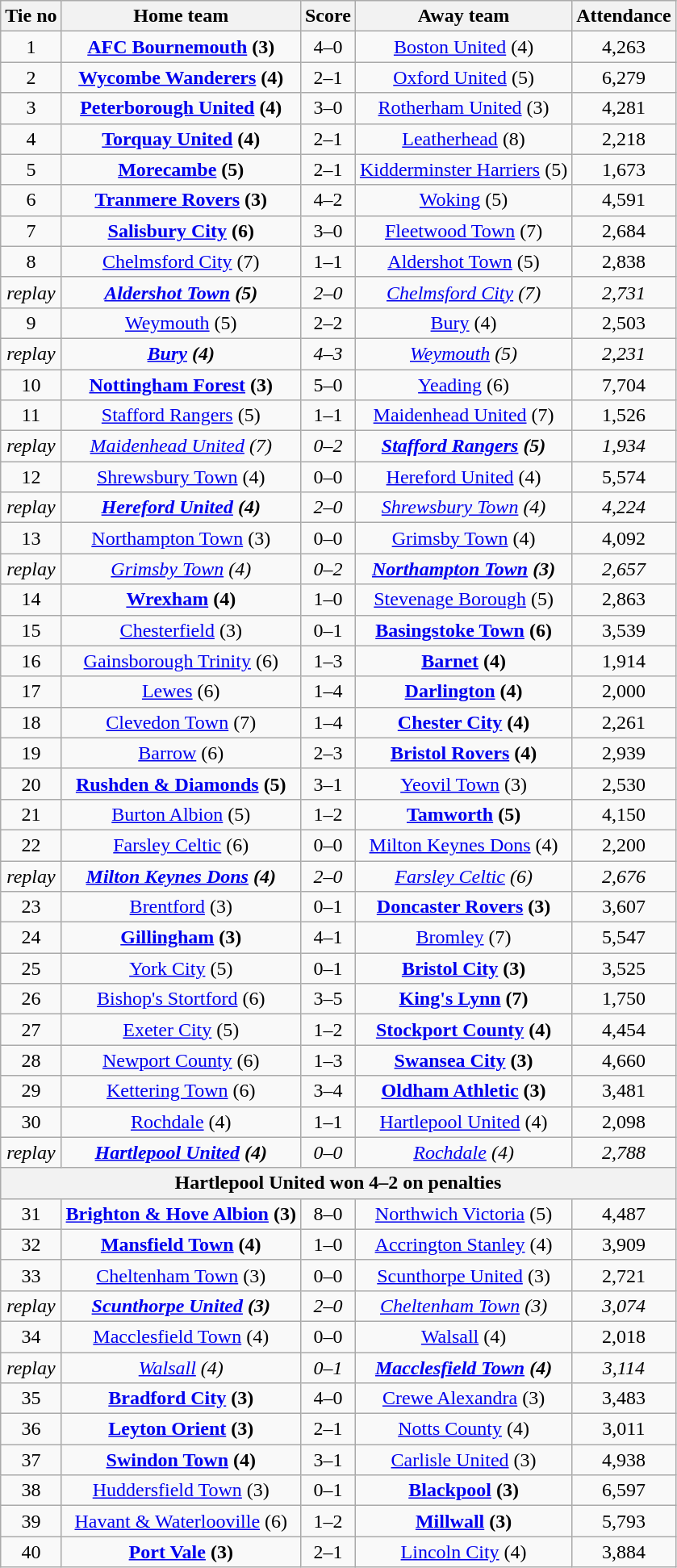<table class="wikitable" style="text-align: center">
<tr>
<th>Tie no</th>
<th>Home team</th>
<th>Score</th>
<th>Away team</th>
<th>Attendance</th>
</tr>
<tr>
<td>1</td>
<td><strong><a href='#'>AFC Bournemouth</a> (3)</strong></td>
<td>4–0</td>
<td><a href='#'>Boston United</a> (4)</td>
<td>4,263</td>
</tr>
<tr>
<td>2</td>
<td><strong><a href='#'>Wycombe Wanderers</a> (4)</strong></td>
<td>2–1</td>
<td><a href='#'>Oxford United</a> (5)</td>
<td>6,279</td>
</tr>
<tr>
<td>3</td>
<td><strong><a href='#'>Peterborough United</a> (4)</strong></td>
<td>3–0</td>
<td><a href='#'>Rotherham United</a> (3)</td>
<td>4,281</td>
</tr>
<tr>
<td>4</td>
<td><strong><a href='#'>Torquay United</a> (4)</strong></td>
<td>2–1</td>
<td><a href='#'>Leatherhead</a> (8)</td>
<td>2,218</td>
</tr>
<tr>
<td>5</td>
<td><strong><a href='#'>Morecambe</a> (5)</strong></td>
<td>2–1</td>
<td><a href='#'>Kidderminster Harriers</a> (5)</td>
<td>1,673</td>
</tr>
<tr>
<td>6</td>
<td><strong><a href='#'>Tranmere Rovers</a> (3)</strong></td>
<td>4–2</td>
<td><a href='#'>Woking</a> (5)</td>
<td>4,591</td>
</tr>
<tr>
<td>7</td>
<td><strong><a href='#'>Salisbury City</a> (6)</strong></td>
<td>3–0</td>
<td><a href='#'>Fleetwood Town</a> (7)</td>
<td>2,684</td>
</tr>
<tr>
<td>8</td>
<td><a href='#'>Chelmsford City</a> (7)</td>
<td>1–1</td>
<td><a href='#'>Aldershot Town</a> (5)</td>
<td>2,838</td>
</tr>
<tr>
<td><em>replay</em></td>
<td><strong><em><a href='#'>Aldershot Town</a> (5)</em></strong></td>
<td><em>2–0</em></td>
<td><em><a href='#'>Chelmsford City</a> (7)</em></td>
<td><em>2,731</em></td>
</tr>
<tr>
<td>9</td>
<td><a href='#'>Weymouth</a> (5)</td>
<td>2–2</td>
<td><a href='#'>Bury</a> (4)</td>
<td>2,503</td>
</tr>
<tr>
<td><em>replay</em></td>
<td><strong><em><a href='#'>Bury</a> (4)</em></strong></td>
<td><em>4–3</em></td>
<td><em><a href='#'>Weymouth</a> (5)</em></td>
<td><em>2,231</em></td>
</tr>
<tr>
<td>10</td>
<td><strong><a href='#'>Nottingham Forest</a> (3)</strong></td>
<td>5–0</td>
<td><a href='#'>Yeading</a> (6)</td>
<td>7,704</td>
</tr>
<tr>
<td>11</td>
<td><a href='#'>Stafford Rangers</a> (5)</td>
<td>1–1</td>
<td><a href='#'>Maidenhead United</a> (7)</td>
<td>1,526</td>
</tr>
<tr>
<td><em>replay</em></td>
<td><em><a href='#'>Maidenhead United</a> (7)</em></td>
<td><em>0–2</em></td>
<td><strong><em><a href='#'>Stafford Rangers</a> (5)</em></strong></td>
<td><em>1,934</em></td>
</tr>
<tr>
<td>12</td>
<td><a href='#'>Shrewsbury Town</a> (4)</td>
<td>0–0</td>
<td><a href='#'>Hereford United</a> (4)</td>
<td>5,574</td>
</tr>
<tr>
<td><em>replay</em></td>
<td><strong><em><a href='#'>Hereford United</a> (4)</em></strong></td>
<td><em>2–0</em></td>
<td><em><a href='#'>Shrewsbury Town</a> (4)</em></td>
<td><em>4,224</em></td>
</tr>
<tr>
<td>13</td>
<td><a href='#'>Northampton Town</a> (3)</td>
<td>0–0</td>
<td><a href='#'>Grimsby Town</a> (4)</td>
<td>4,092</td>
</tr>
<tr>
<td><em>replay</em></td>
<td><em><a href='#'>Grimsby Town</a> (4)</em></td>
<td><em>0–2</em></td>
<td><strong><em><a href='#'>Northampton Town</a> (3)</em></strong></td>
<td><em>2,657</em></td>
</tr>
<tr>
<td>14</td>
<td><strong><a href='#'>Wrexham</a> (4)</strong></td>
<td>1–0</td>
<td><a href='#'>Stevenage Borough</a> (5)</td>
<td>2,863</td>
</tr>
<tr>
<td>15</td>
<td><a href='#'>Chesterfield</a> (3)</td>
<td>0–1</td>
<td><strong><a href='#'>Basingstoke Town</a> (6)</strong></td>
<td>3,539</td>
</tr>
<tr>
<td>16</td>
<td><a href='#'>Gainsborough Trinity</a> (6)</td>
<td>1–3</td>
<td><strong><a href='#'>Barnet</a> (4)</strong></td>
<td>1,914</td>
</tr>
<tr>
<td>17</td>
<td><a href='#'>Lewes</a> (6)</td>
<td>1–4</td>
<td><strong><a href='#'>Darlington</a> (4)</strong></td>
<td>2,000</td>
</tr>
<tr>
<td>18</td>
<td><a href='#'>Clevedon Town</a> (7)</td>
<td>1–4</td>
<td><strong><a href='#'>Chester City</a> (4)</strong></td>
<td>2,261</td>
</tr>
<tr>
<td>19</td>
<td><a href='#'>Barrow</a> (6)</td>
<td>2–3</td>
<td><strong><a href='#'>Bristol Rovers</a> (4)</strong></td>
<td>2,939</td>
</tr>
<tr>
<td>20</td>
<td><strong><a href='#'>Rushden & Diamonds</a> (5)</strong></td>
<td>3–1</td>
<td><a href='#'>Yeovil Town</a> (3)</td>
<td>2,530</td>
</tr>
<tr>
<td>21</td>
<td><a href='#'>Burton Albion</a> (5)</td>
<td>1–2</td>
<td><strong><a href='#'>Tamworth</a> (5)</strong></td>
<td>4,150</td>
</tr>
<tr>
<td>22</td>
<td><a href='#'>Farsley Celtic</a> (6)</td>
<td>0–0</td>
<td><a href='#'>Milton Keynes Dons</a> (4)</td>
<td>2,200</td>
</tr>
<tr>
<td><em>replay</em></td>
<td><strong><em><a href='#'>Milton Keynes Dons</a> (4)</em></strong></td>
<td><em>2–0</em></td>
<td><em><a href='#'>Farsley Celtic</a> (6)</em></td>
<td><em>2,676</em></td>
</tr>
<tr>
<td>23</td>
<td><a href='#'>Brentford</a> (3)</td>
<td>0–1</td>
<td><strong><a href='#'>Doncaster Rovers</a> (3)</strong></td>
<td>3,607</td>
</tr>
<tr>
<td>24</td>
<td><strong><a href='#'>Gillingham</a> (3)</strong></td>
<td>4–1</td>
<td><a href='#'>Bromley</a> (7)</td>
<td>5,547</td>
</tr>
<tr>
<td>25</td>
<td><a href='#'>York City</a> (5)</td>
<td>0–1</td>
<td><strong><a href='#'>Bristol City</a> (3)</strong></td>
<td>3,525</td>
</tr>
<tr>
<td>26</td>
<td><a href='#'>Bishop's Stortford</a> (6)</td>
<td>3–5</td>
<td><strong><a href='#'>King's Lynn</a> (7)</strong></td>
<td>1,750</td>
</tr>
<tr>
<td>27</td>
<td><a href='#'>Exeter City</a> (5)</td>
<td>1–2</td>
<td><strong><a href='#'>Stockport County</a> (4)</strong></td>
<td>4,454</td>
</tr>
<tr>
<td>28</td>
<td><a href='#'>Newport County</a> (6)</td>
<td>1–3</td>
<td><strong><a href='#'>Swansea City</a> (3)</strong></td>
<td>4,660</td>
</tr>
<tr>
<td>29</td>
<td><a href='#'>Kettering Town</a> (6)</td>
<td>3–4</td>
<td><strong><a href='#'>Oldham Athletic</a> (3)</strong></td>
<td>3,481</td>
</tr>
<tr>
<td>30</td>
<td><a href='#'>Rochdale</a> (4)</td>
<td>1–1</td>
<td><a href='#'>Hartlepool United</a> (4)</td>
<td>2,098</td>
</tr>
<tr>
<td><em>replay</em></td>
<td><strong><em><a href='#'>Hartlepool United</a> (4)</em></strong></td>
<td><em>0–0</em></td>
<td><em><a href='#'>Rochdale</a> (4)</em></td>
<td><em>2,788</em></td>
</tr>
<tr>
<th colspan=5>Hartlepool United won 4–2 on penalties</th>
</tr>
<tr>
<td>31</td>
<td><strong><a href='#'>Brighton & Hove Albion</a> (3)</strong></td>
<td>8–0</td>
<td><a href='#'>Northwich Victoria</a> (5)</td>
<td>4,487</td>
</tr>
<tr>
<td>32</td>
<td><strong><a href='#'>Mansfield Town</a> (4)</strong></td>
<td>1–0</td>
<td><a href='#'>Accrington Stanley</a> (4)</td>
<td>3,909</td>
</tr>
<tr>
<td>33</td>
<td><a href='#'>Cheltenham Town</a> (3)</td>
<td>0–0</td>
<td><a href='#'>Scunthorpe United</a> (3)</td>
<td>2,721</td>
</tr>
<tr>
<td><em>replay</em></td>
<td><strong><em><a href='#'>Scunthorpe United</a> (3)</em></strong></td>
<td><em>2–0</em></td>
<td><em><a href='#'>Cheltenham Town</a> (3)</em></td>
<td><em>3,074</em></td>
</tr>
<tr>
<td>34</td>
<td><a href='#'>Macclesfield Town</a> (4)</td>
<td>0–0</td>
<td><a href='#'>Walsall</a> (4)</td>
<td>2,018</td>
</tr>
<tr>
<td><em>replay</em></td>
<td><em><a href='#'>Walsall</a> (4)</em></td>
<td><em>0–1</em></td>
<td><strong><em><a href='#'>Macclesfield Town</a> (4)</em></strong></td>
<td><em>3,114</em></td>
</tr>
<tr>
<td>35</td>
<td><strong><a href='#'>Bradford City</a> (3)</strong></td>
<td>4–0</td>
<td><a href='#'>Crewe Alexandra</a> (3)</td>
<td>3,483</td>
</tr>
<tr>
<td>36</td>
<td><strong><a href='#'>Leyton Orient</a> (3)</strong></td>
<td>2–1</td>
<td><a href='#'>Notts County</a> (4)</td>
<td>3,011</td>
</tr>
<tr>
<td>37</td>
<td><strong><a href='#'>Swindon Town</a> (4)</strong></td>
<td>3–1</td>
<td><a href='#'>Carlisle United</a> (3)</td>
<td>4,938</td>
</tr>
<tr>
<td>38</td>
<td><a href='#'>Huddersfield Town</a> (3)</td>
<td>0–1</td>
<td><strong><a href='#'>Blackpool</a> (3)</strong></td>
<td>6,597</td>
</tr>
<tr>
<td>39</td>
<td><a href='#'>Havant & Waterlooville</a> (6)</td>
<td>1–2</td>
<td><strong><a href='#'>Millwall</a> (3)</strong></td>
<td>5,793</td>
</tr>
<tr>
<td>40</td>
<td><strong><a href='#'>Port Vale</a> (3)</strong></td>
<td>2–1</td>
<td><a href='#'>Lincoln City</a> (4)</td>
<td>3,884</td>
</tr>
</table>
